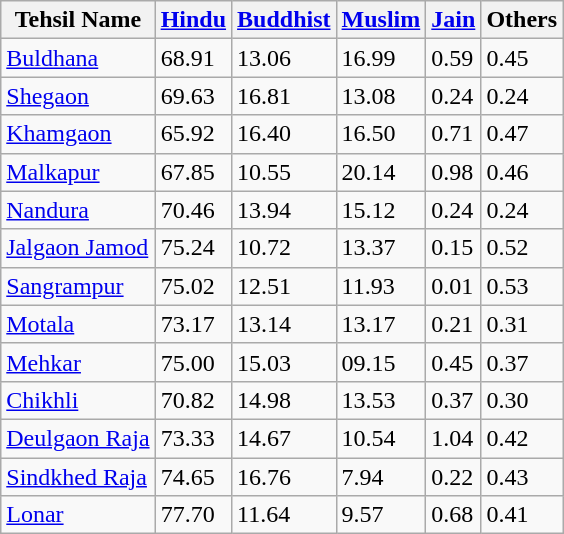<table class="sortable wikitable">
<tr>
<th>Tehsil Name</th>
<th><a href='#'>Hindu</a></th>
<th><a href='#'>Buddhist</a></th>
<th><a href='#'>Muslim</a></th>
<th><a href='#'>Jain</a></th>
<th>Others</th>
</tr>
<tr>
<td><a href='#'>Buldhana</a></td>
<td>68.91</td>
<td>13.06</td>
<td>16.99</td>
<td>0.59</td>
<td>0.45</td>
</tr>
<tr>
<td><a href='#'>Shegaon</a></td>
<td>69.63</td>
<td>16.81</td>
<td>13.08</td>
<td>0.24</td>
<td>0.24</td>
</tr>
<tr>
<td><a href='#'>Khamgaon</a></td>
<td>65.92</td>
<td>16.40</td>
<td>16.50</td>
<td>0.71</td>
<td>0.47</td>
</tr>
<tr>
<td><a href='#'>Malkapur</a></td>
<td>67.85</td>
<td>10.55</td>
<td>20.14</td>
<td>0.98</td>
<td>0.46</td>
</tr>
<tr>
<td><a href='#'>Nandura</a></td>
<td>70.46</td>
<td>13.94</td>
<td>15.12</td>
<td>0.24</td>
<td>0.24</td>
</tr>
<tr>
<td><a href='#'>Jalgaon Jamod</a></td>
<td>75.24</td>
<td>10.72</td>
<td>13.37</td>
<td>0.15</td>
<td>0.52</td>
</tr>
<tr>
<td><a href='#'>Sangrampur</a></td>
<td>75.02</td>
<td>12.51</td>
<td>11.93</td>
<td>0.01</td>
<td>0.53</td>
</tr>
<tr>
<td><a href='#'>Motala</a></td>
<td>73.17</td>
<td>13.14</td>
<td>13.17</td>
<td>0.21</td>
<td>0.31</td>
</tr>
<tr>
<td><a href='#'>Mehkar</a></td>
<td>75.00</td>
<td>15.03</td>
<td>09.15</td>
<td>0.45</td>
<td>0.37</td>
</tr>
<tr>
<td><a href='#'>Chikhli</a></td>
<td>70.82</td>
<td>14.98</td>
<td>13.53</td>
<td>0.37</td>
<td>0.30</td>
</tr>
<tr>
<td><a href='#'>Deulgaon Raja</a></td>
<td>73.33</td>
<td>14.67</td>
<td>10.54</td>
<td>1.04</td>
<td>0.42</td>
</tr>
<tr>
<td><a href='#'>Sindkhed Raja</a></td>
<td>74.65</td>
<td>16.76</td>
<td>7.94</td>
<td>0.22</td>
<td>0.43</td>
</tr>
<tr>
<td><a href='#'>Lonar</a></td>
<td>77.70</td>
<td>11.64</td>
<td>9.57</td>
<td>0.68</td>
<td>0.41</td>
</tr>
</table>
